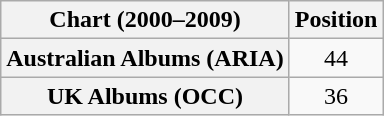<table class="wikitable sortable plainrowheaders" style="text-align:center;">
<tr>
<th scope="col">Chart (2000–2009)</th>
<th scope="col">Position</th>
</tr>
<tr>
<th scope="row">Australian Albums (ARIA)</th>
<td>44</td>
</tr>
<tr>
<th scope="row">UK Albums (OCC)</th>
<td>36</td>
</tr>
</table>
